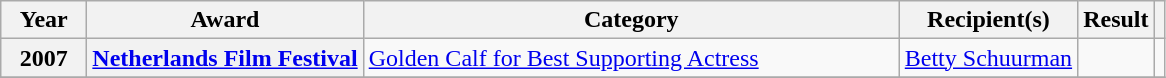<table class="wikitable sortable plainrowheaders">
<tr>
<th scope="col" ! style="width:50px;">Year</th>
<th scope="col" data-sort-type="date">Award</th>
<th scope="col" ! style="width:350px;">Category</th>
<th scope="col">Recipient(s)</th>
<th scope="col">Result</th>
<th scope="col" class="unsortable"></th>
</tr>
<tr>
<th scope="row">2007</th>
<th scope="row"><a href='#'>Netherlands Film Festival</a></th>
<td><a href='#'>Golden Calf for Best Supporting Actress</a></td>
<td><a href='#'>Betty Schuurman</a></td>
<td></td>
<td></td>
</tr>
<tr>
</tr>
</table>
